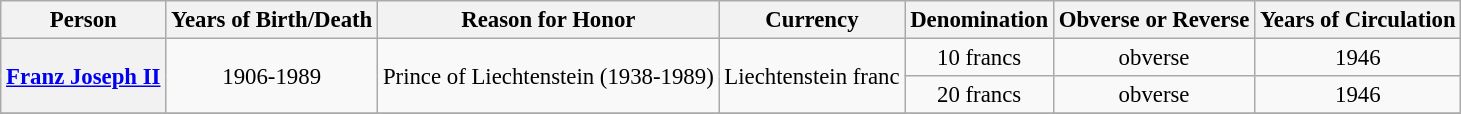<table class="wikitable" style="font-size:95%; text-align:center;">
<tr>
<th>Person</th>
<th>Years of Birth/Death</th>
<th>Reason for Honor</th>
<th>Currency</th>
<th>Denomination</th>
<th>Obverse or Reverse</th>
<th>Years of Circulation</th>
</tr>
<tr>
<th rowspan="2"><a href='#'>Franz Joseph II</a></th>
<td rowspan="2">1906-1989</td>
<td rowspan="2">Prince of Liechtenstein (1938-1989)</td>
<td rowspan="2">Liechtenstein franc</td>
<td>10 francs</td>
<td>obverse</td>
<td>1946</td>
</tr>
<tr>
<td>20 francs</td>
<td>obverse</td>
<td>1946</td>
</tr>
<tr>
</tr>
</table>
